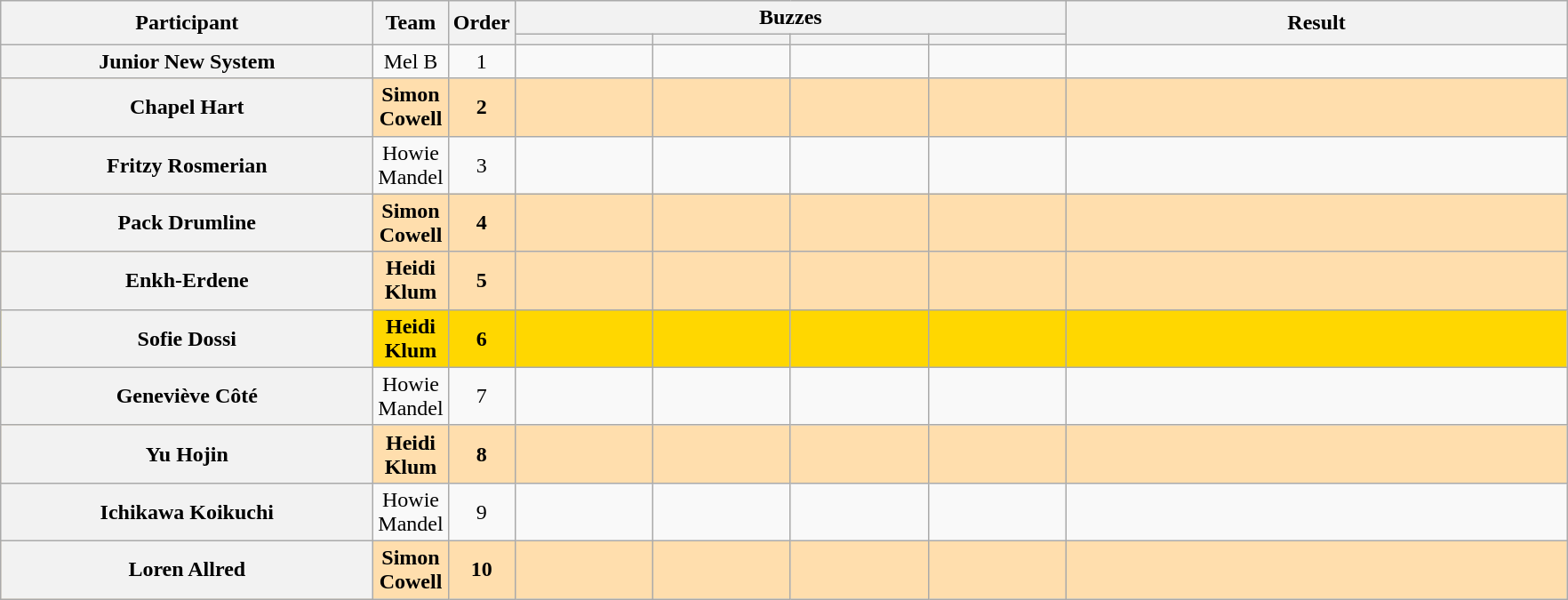<table class="wikitable plainrowheaders sortable" style="text-align:center;">
<tr>
<th scope="col" rowspan="2" class="unsortable" style="width:17em;">Participant</th>
<th scope="col" rowspan="2" style="width:1em;">Team</th>
<th scope="col" rowspan="2" style="width:1em;">Order</th>
<th scope="col" colspan="4" class="unsortable" style="width:24em;">Buzzes</th>
<th scope="col" rowspan="2" style="width:23em;">Result</th>
</tr>
<tr>
<th scope="col" class="unsortable" style="width:6em;"></th>
<th scope="col" class="unsortable" style="width:6em;"></th>
<th scope="col" class="unsortable" style="width:6em;"></th>
<th scope="col" class="unsortable" style="width:6em;"></th>
</tr>
<tr>
<th scope="row">Junior New System</th>
<td>Mel B</td>
<td>1</td>
<td style="text-align:center;"></td>
<td style="text-align:center;"></td>
<td style="text-align:center;"></td>
<td style="text-align:center;"></td>
<td></td>
</tr>
<tr style="background:navajowhite">
<th scope="row"><strong>Chapel Hart</strong></th>
<td><strong>Simon Cowell</strong></td>
<td><strong>2</strong></td>
<td style="text-align:center;"></td>
<td style="text-align:center;"></td>
<td style="text-align:center;"></td>
<td style="text-align:center;"></td>
<td><strong></strong></td>
</tr>
<tr>
<th scope="row">Fritzy Rosmerian</th>
<td>Howie Mandel</td>
<td>3</td>
<td style="text-align:center;"></td>
<td style="text-align:center;"></td>
<td style="text-align:center;"></td>
<td style="text-align:center;"></td>
<td></td>
</tr>
<tr style="background:navajowhite">
<th scope="row"><strong>Pack Drumline</strong></th>
<td><strong>Simon Cowell</strong></td>
<td><strong>4</strong></td>
<td style="text-align:center;"></td>
<td style="text-align:center;"></td>
<td style="text-align:center;"></td>
<td style="text-align:center;"></td>
<td><strong></strong></td>
</tr>
<tr style="background:navajowhite">
<th scope="row"><strong>Enkh-Erdene</strong></th>
<td><strong>Heidi Klum</strong></td>
<td><strong>5</strong></td>
<td style="text-align:center;"></td>
<td style="text-align:center;"></td>
<td style="text-align:center;"></td>
<td style="text-align:center;"></td>
<td><strong></strong></td>
</tr>
<tr style="background:gold">
<th scope="row"><strong>Sofie Dossi</strong></th>
<td><strong>Heidi Klum</strong></td>
<td><strong>6</strong></td>
<td style="text-align:center;"></td>
<td style="text-align:center;"></td>
<td style="text-align:center;"></td>
<td style="text-align:center;"></td>
<td><strong></strong></td>
</tr>
<tr>
<th scope="row">Geneviève Côté</th>
<td>Howie Mandel</td>
<td>7</td>
<td style="text-align:center;"></td>
<td style="text-align:center;"></td>
<td style="text-align:center;"></td>
<td style="text-align:center;"></td>
<td></td>
</tr>
<tr style="background:navajowhite">
<th scope="row"><strong>Yu Hojin</strong></th>
<td><strong>Heidi Klum</strong></td>
<td><strong>8</strong></td>
<td style="text-align:center;"></td>
<td style="text-align:center;"></td>
<td style="text-align:center;"></td>
<td style="text-align:center;"></td>
<td><strong></strong></td>
</tr>
<tr>
<th scope="row">Ichikawa Koikuchi</th>
<td>Howie Mandel</td>
<td>9</td>
<td style="text-align:center;"></td>
<td style="text-align:center;"></td>
<td style="text-align:center;"></td>
<td style="text-align:center;"></td>
<td></td>
</tr>
<tr style="background:navajowhite">
<th scope="row"><strong>Loren Allred</strong></th>
<td><strong>Simon Cowell</strong></td>
<td><strong>10</strong></td>
<td style="text-align:center;"></td>
<td style="text-align:center;"></td>
<td style="text-align:center;"></td>
<td style="text-align:center;"></td>
<td><strong></strong></td>
</tr>
</table>
